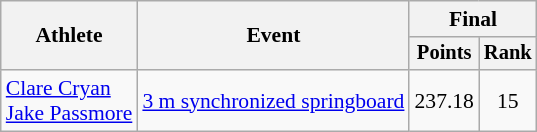<table class="wikitable" style="text-align:center; font-size:90%;">
<tr>
<th rowspan=2>Athlete</th>
<th rowspan=2>Event</th>
<th colspan=2>Final</th>
</tr>
<tr style="font-size:95%">
<th>Points</th>
<th>Rank</th>
</tr>
<tr>
<td align=left><a href='#'>Clare Cryan</a><br> <a href='#'>Jake Passmore</a></td>
<td align=left><a href='#'>3 m synchronized springboard</a></td>
<td>237.18</td>
<td>15</td>
</tr>
</table>
